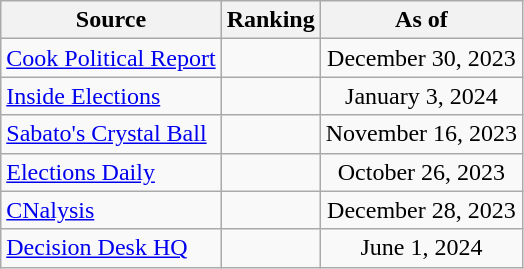<table class="wikitable" style="text-align:center">
<tr>
<th>Source</th>
<th>Ranking</th>
<th>As of</th>
</tr>
<tr>
<td align=left><a href='#'>Cook Political Report</a></td>
<td></td>
<td>December 30, 2023</td>
</tr>
<tr>
<td align=left><a href='#'>Inside Elections</a></td>
<td></td>
<td>January 3, 2024</td>
</tr>
<tr>
<td align=left><a href='#'>Sabato's Crystal Ball</a></td>
<td></td>
<td>November 16, 2023</td>
</tr>
<tr>
<td align=left><a href='#'>Elections Daily</a></td>
<td></td>
<td>October 26, 2023</td>
</tr>
<tr>
<td align=left><a href='#'>CNalysis</a></td>
<td></td>
<td>December 28, 2023</td>
</tr>
<tr>
<td align=left><a href='#'>Decision Desk HQ</a></td>
<td></td>
<td>June 1, 2024</td>
</tr>
</table>
